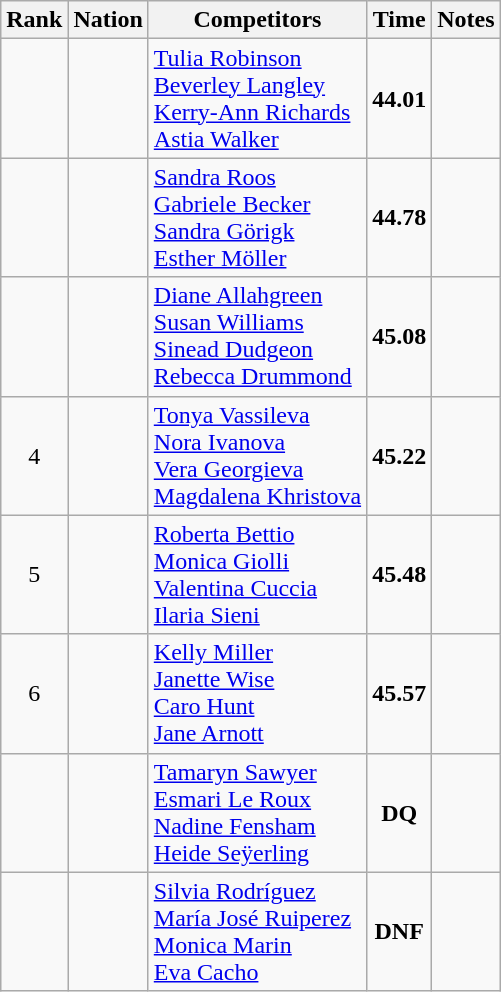<table class="wikitable sortable" style="text-align:center">
<tr>
<th>Rank</th>
<th>Nation</th>
<th>Competitors</th>
<th>Time</th>
<th>Notes</th>
</tr>
<tr>
<td></td>
<td align=left></td>
<td align=left><a href='#'>Tulia Robinson</a><br><a href='#'>Beverley Langley</a><br><a href='#'>Kerry-Ann Richards</a><br><a href='#'>Astia Walker</a></td>
<td><strong>44.01</strong></td>
<td></td>
</tr>
<tr>
<td></td>
<td align=left></td>
<td align=left><a href='#'>Sandra Roos</a><br><a href='#'>Gabriele Becker</a><br><a href='#'>Sandra Görigk</a><br><a href='#'>Esther Möller</a></td>
<td><strong>44.78</strong></td>
<td></td>
</tr>
<tr>
<td></td>
<td align=left></td>
<td align=left><a href='#'>Diane Allahgreen</a><br><a href='#'>Susan Williams</a><br><a href='#'>Sinead Dudgeon</a><br><a href='#'>Rebecca Drummond</a></td>
<td><strong>45.08</strong></td>
<td></td>
</tr>
<tr>
<td>4</td>
<td align=left></td>
<td align=left><a href='#'>Tonya Vassileva</a><br><a href='#'>Nora Ivanova</a><br><a href='#'>Vera Georgieva</a><br><a href='#'>Magdalena Khristova</a></td>
<td><strong>45.22</strong></td>
<td></td>
</tr>
<tr>
<td>5</td>
<td align=left></td>
<td align=left><a href='#'>Roberta Bettio</a><br><a href='#'>Monica Giolli</a><br><a href='#'>Valentina Cuccia</a><br><a href='#'>Ilaria Sieni</a></td>
<td><strong>45.48</strong></td>
<td></td>
</tr>
<tr>
<td>6</td>
<td align=left></td>
<td align=left><a href='#'>Kelly Miller</a><br><a href='#'>Janette Wise</a><br><a href='#'>Caro Hunt</a><br><a href='#'>Jane Arnott</a></td>
<td><strong>45.57</strong></td>
<td></td>
</tr>
<tr>
<td></td>
<td align=left></td>
<td align=left><a href='#'>Tamaryn Sawyer</a><br><a href='#'>Esmari Le Roux</a><br><a href='#'>Nadine Fensham</a><br><a href='#'>Heide Seÿerling</a></td>
<td><strong>DQ</strong></td>
<td></td>
</tr>
<tr>
<td></td>
<td align=left></td>
<td align=left><a href='#'>Silvia Rodríguez</a><br><a href='#'>María José Ruiperez</a><br><a href='#'>Monica Marin</a><br><a href='#'>Eva Cacho</a></td>
<td><strong>DNF</strong></td>
<td></td>
</tr>
</table>
